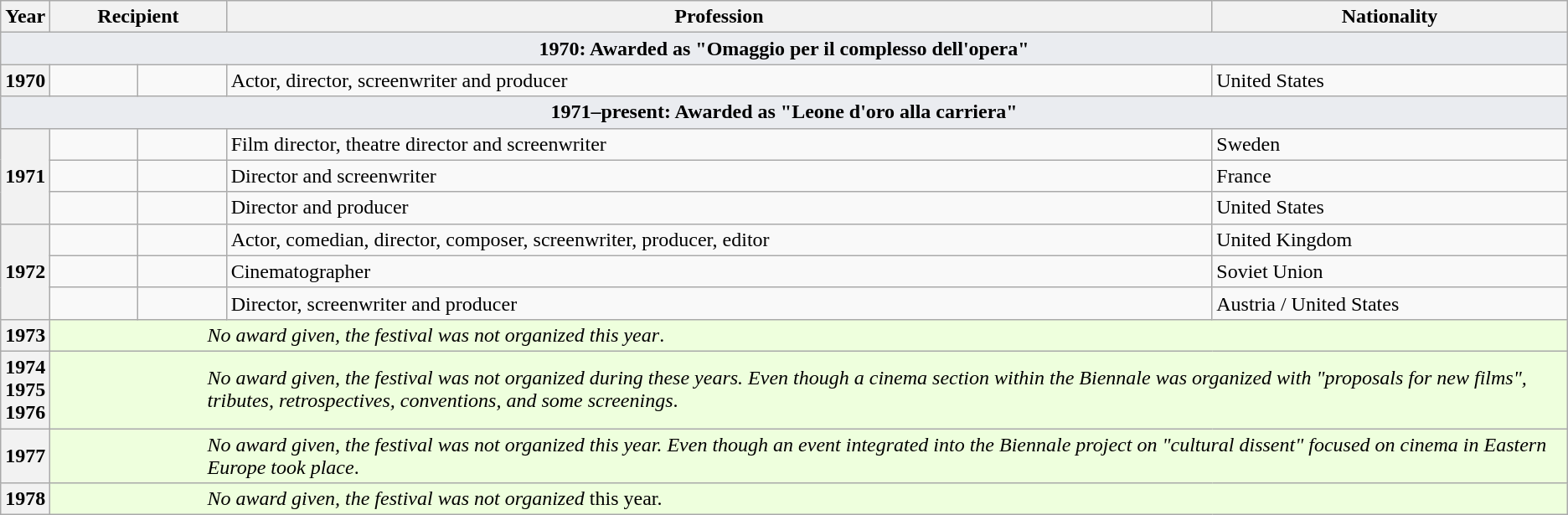<table class="wikitable">
<tr>
<th>Year</th>
<th colspan="2">Recipient</th>
<th class=unsortable>Profession</th>
<th>Nationality</th>
</tr>
<tr>
<td colspan="5" data-sort-value="ω" style="background-color:#EAECF0; font-weight:bold; text-align:center; padding-left:40px; padding-right:40px">1970: Awarded as "Omaggio per il complesso dell'opera"</td>
</tr>
<tr>
<th style="text-align:center;">1970 <br></th>
<td></td>
<td></td>
<td>Actor, director, screenwriter and producer</td>
<td>United States</td>
</tr>
<tr>
<td colspan="5" data-sort-value="ω" style="background-color:#EAECF0; font-weight:bold; text-align:center; padding-left:40px; padding-right:40px">1971–present: Awarded as "Leone d'oro alla carriera"</td>
</tr>
<tr>
<th rowspan="3" style="text-align:center;">1971 <br></th>
<td></td>
<td></td>
<td>Film director, theatre director and screenwriter</td>
<td>Sweden</td>
</tr>
<tr>
<td></td>
<td></td>
<td>Director and screenwriter</td>
<td>France</td>
</tr>
<tr>
<td></td>
<td></td>
<td>Director and producer</td>
<td>United States</td>
</tr>
<tr>
<th rowspan="3" style="text-align:center;">1972 <br></th>
<td></td>
<td></td>
<td>Actor, comedian, director, composer, screenwriter, producer, editor</td>
<td>United Kingdom</td>
</tr>
<tr>
<td data-sort-value="Golovnya"></td>
<td></td>
<td>Cinematographer</td>
<td>Soviet Union</td>
</tr>
<tr>
<td></td>
<td></td>
<td>Director, screenwriter and producer</td>
<td>Austria / United States</td>
</tr>
<tr>
<th style="text-align:center;">1973</th>
<td colspan="4" style="background-color:#EFD; padding-left:10%" data-sort-value="ω"><em>No award given, the festival was not organized this year</em>.</td>
</tr>
<tr>
<th style="text-align:center;">1974<br>1975<br>1976</th>
<td colspan="4" style="background-color:#EFD; padding-left:10%" data-sort-value="ω"><em>No award given, the festival was not organized during these years. Even though a cinema section within the Biennale was organized with "proposals for new films", tributes, retrospectives, conventions, and some screenings</em>.</td>
</tr>
<tr>
<th style="text-align:center;">1977</th>
<td colspan="4" style="background-color:#EFD; padding-left:10%" data-sort-value="ω"><em>No award given, the festival was not organized this year. Even though an event integrated into the Biennale project on "cultural dissent" focused on cinema in Eastern Europe</em> <em>took place</em>.</td>
</tr>
<tr>
<th style="text-align:center;">1978</th>
<td colspan="4" style="background-color:#EFD; padding-left:10%" data-sort-value="ω"><em>No award given, the festival was not organized</em> this year.</td>
</tr>
</table>
